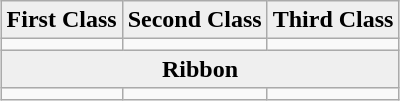<table class="wikitable"  style="margin:1em auto;" align="center" border="1" cellpadding="2">
<tr>
<th style="background:#efefef;">First Class</th>
<th style="background:#efefef;">Second Class</th>
<th style="background:#efefef;">Third Class</th>
</tr>
<tr>
<td align="center"></td>
<td align="center"></td>
<td align="center"></td>
</tr>
<tr>
<th colspan="3" style="background:#efefef;">Ribbon</th>
</tr>
<tr>
<td align="center"></td>
<td align="center"></td>
<td align="center"></td>
</tr>
</table>
